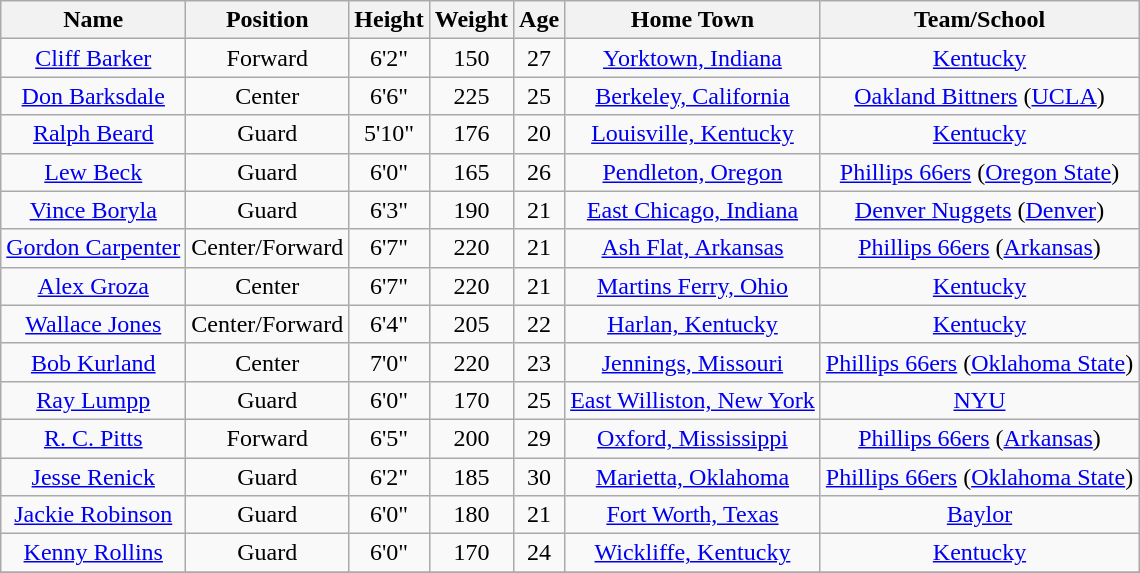<table class="wikitable" style="text-align: center;">
<tr>
<th>Name </th>
<th>Position</th>
<th>Height</th>
<th>Weight</th>
<th>Age</th>
<th>Home Town</th>
<th>Team/School</th>
</tr>
<tr>
<td><a href='#'>Cliff Barker</a></td>
<td>Forward</td>
<td>6'2"</td>
<td>150</td>
<td>27</td>
<td><a href='#'>Yorktown, Indiana</a></td>
<td><a href='#'>Kentucky</a></td>
</tr>
<tr>
<td><a href='#'>Don Barksdale</a></td>
<td>Center</td>
<td>6'6"</td>
<td>225</td>
<td>25</td>
<td><a href='#'>Berkeley, California</a></td>
<td><a href='#'>Oakland Bittners</a> (<a href='#'>UCLA</a>)</td>
</tr>
<tr>
<td><a href='#'>Ralph Beard</a></td>
<td>Guard</td>
<td>5'10"</td>
<td>176</td>
<td>20</td>
<td><a href='#'>Louisville, Kentucky</a></td>
<td><a href='#'>Kentucky</a></td>
</tr>
<tr>
<td><a href='#'>Lew Beck</a></td>
<td>Guard</td>
<td>6'0"</td>
<td>165</td>
<td>26</td>
<td><a href='#'>Pendleton, Oregon</a></td>
<td><a href='#'>Phillips 66ers</a> (<a href='#'>Oregon State</a>)</td>
</tr>
<tr>
<td><a href='#'>Vince Boryla</a></td>
<td>Guard</td>
<td>6'3"</td>
<td>190</td>
<td>21</td>
<td><a href='#'>East Chicago, Indiana</a></td>
<td><a href='#'>Denver Nuggets</a> (<a href='#'>Denver</a>)</td>
</tr>
<tr>
<td><a href='#'>Gordon Carpenter</a></td>
<td>Center/Forward</td>
<td>6'7"</td>
<td>220</td>
<td>21</td>
<td><a href='#'>Ash Flat, Arkansas</a></td>
<td><a href='#'>Phillips 66ers</a> (<a href='#'>Arkansas</a>)</td>
</tr>
<tr>
<td><a href='#'>Alex Groza</a></td>
<td>Center</td>
<td>6'7"</td>
<td>220</td>
<td>21</td>
<td><a href='#'>Martins Ferry, Ohio</a></td>
<td><a href='#'>Kentucky</a></td>
</tr>
<tr>
<td><a href='#'>Wallace Jones</a></td>
<td>Center/Forward</td>
<td>6'4"</td>
<td>205</td>
<td>22</td>
<td><a href='#'>Harlan, Kentucky</a></td>
<td><a href='#'>Kentucky</a></td>
</tr>
<tr>
<td><a href='#'>Bob Kurland</a></td>
<td>Center</td>
<td>7'0"</td>
<td>220</td>
<td>23</td>
<td><a href='#'>Jennings, Missouri</a></td>
<td><a href='#'>Phillips 66ers</a> (<a href='#'>Oklahoma State</a>)</td>
</tr>
<tr>
<td><a href='#'>Ray Lumpp</a></td>
<td>Guard</td>
<td>6'0"</td>
<td>170</td>
<td>25</td>
<td><a href='#'>East Williston, New York</a></td>
<td><a href='#'>NYU</a></td>
</tr>
<tr>
<td><a href='#'>R. C. Pitts</a></td>
<td>Forward</td>
<td>6'5"</td>
<td>200</td>
<td>29</td>
<td><a href='#'>Oxford, Mississippi</a></td>
<td><a href='#'>Phillips 66ers</a> (<a href='#'>Arkansas</a>)</td>
</tr>
<tr>
<td><a href='#'>Jesse Renick</a></td>
<td>Guard</td>
<td>6'2"</td>
<td>185</td>
<td>30</td>
<td><a href='#'>Marietta, Oklahoma</a></td>
<td><a href='#'>Phillips 66ers</a> (<a href='#'>Oklahoma State</a>)</td>
</tr>
<tr>
<td><a href='#'>Jackie Robinson</a></td>
<td>Guard</td>
<td>6'0"</td>
<td>180</td>
<td>21</td>
<td><a href='#'>Fort Worth, Texas</a></td>
<td><a href='#'>Baylor</a></td>
</tr>
<tr>
<td><a href='#'>Kenny Rollins</a></td>
<td>Guard</td>
<td>6'0"</td>
<td>170</td>
<td>24</td>
<td><a href='#'>Wickliffe, Kentucky</a></td>
<td><a href='#'>Kentucky</a></td>
</tr>
<tr>
</tr>
</table>
